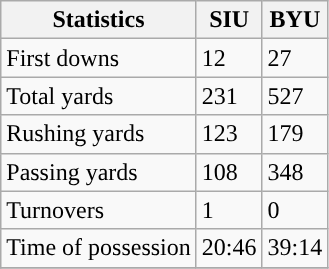<table class="wikitable" style="float: left;">
<tr>
<th>Statistics</th>
<th>SIU</th>
<th>BYU</th>
</tr>
<tr>
<td>First downs</td>
<td>12</td>
<td>27</td>
</tr>
<tr>
<td>Total yards</td>
<td>231</td>
<td>527</td>
</tr>
<tr>
<td>Rushing yards</td>
<td>123</td>
<td>179</td>
</tr>
<tr>
<td>Passing yards</td>
<td>108</td>
<td>348</td>
</tr>
<tr>
<td>Turnovers</td>
<td>1</td>
<td>0</td>
</tr>
<tr>
<td>Time of possession</td>
<td>20:46</td>
<td>39:14</td>
</tr>
<tr>
</tr>
</table>
